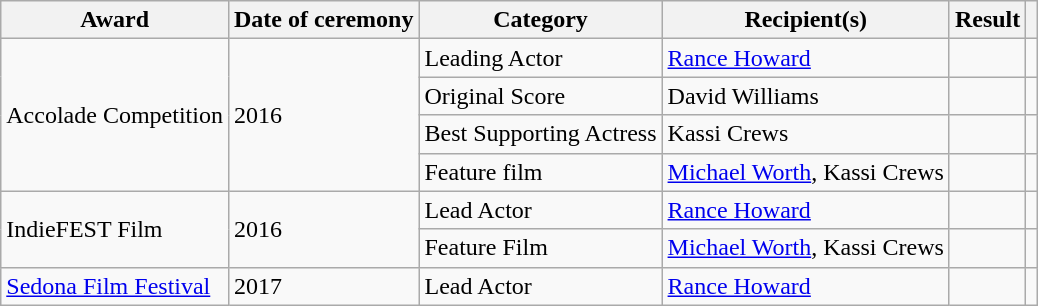<table class="wikitable plainrowheaders sortable">
<tr>
<th scope="col">Award</th>
<th scope="col">Date of ceremony</th>
<th scope="col">Category</th>
<th scope="col">Recipient(s)</th>
<th scope="col">Result</th>
<th class="unsortable" scope="col"></th>
</tr>
<tr>
<td rowspan="4">Accolade Competition</td>
<td rowspan="4">2016</td>
<td>Leading Actor</td>
<td><a href='#'>Rance Howard</a></td>
<td></td>
<td></td>
</tr>
<tr>
<td>Original Score</td>
<td>David Williams</td>
<td></td>
<td></td>
</tr>
<tr>
<td>Best Supporting Actress</td>
<td>Kassi Crews</td>
<td></td>
<td></td>
</tr>
<tr>
<td>Feature film</td>
<td><a href='#'>Michael Worth</a>, Kassi Crews</td>
<td></td>
<td></td>
</tr>
<tr>
<td rowspan="2">IndieFEST Film</td>
<td rowspan="2">2016</td>
<td>Lead Actor</td>
<td><a href='#'>Rance Howard</a></td>
<td></td>
<td></td>
</tr>
<tr>
<td>Feature Film</td>
<td><a href='#'>Michael Worth</a>, Kassi Crews</td>
<td></td>
<td></td>
</tr>
<tr>
<td><a href='#'>Sedona Film Festival</a></td>
<td>2017</td>
<td>Lead Actor</td>
<td><a href='#'>Rance Howard</a></td>
<td></td>
<td></td>
</tr>
</table>
